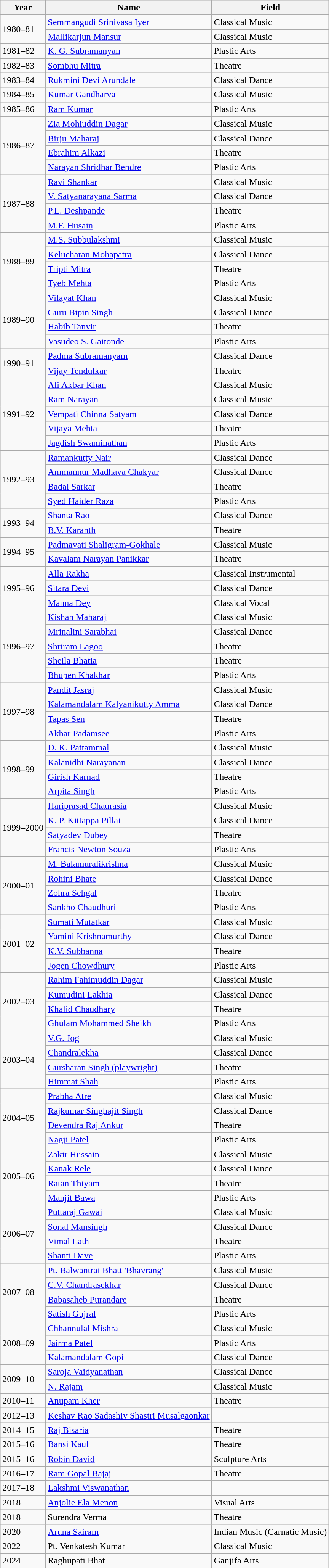<table class="wikitable sortable">
<tr>
<th>Year</th>
<th>Name</th>
<th>Field</th>
</tr>
<tr>
<td rowspan="2">1980–81</td>
<td><a href='#'>Semmangudi Srinivasa Iyer</a></td>
<td>Classical Music</td>
</tr>
<tr>
<td><a href='#'>Mallikarjun Mansur</a></td>
<td>Classical Music</td>
</tr>
<tr>
<td>1981–82</td>
<td><a href='#'>K. G. Subramanyan</a></td>
<td>Plastic Arts</td>
</tr>
<tr>
<td>1982–83</td>
<td><a href='#'>Sombhu Mitra</a></td>
<td>Theatre</td>
</tr>
<tr>
<td>1983–84</td>
<td><a href='#'>Rukmini Devi Arundale</a></td>
<td>Classical Dance</td>
</tr>
<tr>
<td>1984–85</td>
<td><a href='#'>Kumar Gandharva</a></td>
<td>Classical Music</td>
</tr>
<tr>
<td>1985–86</td>
<td><a href='#'>Ram Kumar</a></td>
<td>Plastic Arts</td>
</tr>
<tr>
<td rowspan="4">1986–87</td>
<td><a href='#'>Zia Mohiuddin Dagar</a></td>
<td>Classical Music</td>
</tr>
<tr>
<td><a href='#'>Birju Maharaj</a></td>
<td>Classical Dance</td>
</tr>
<tr>
<td><a href='#'>Ebrahim Alkazi</a></td>
<td>Theatre</td>
</tr>
<tr>
<td><a href='#'>Narayan Shridhar Bendre</a></td>
<td>Plastic Arts</td>
</tr>
<tr>
<td rowspan="4">1987–88</td>
<td><a href='#'>Ravi Shankar</a></td>
<td>Classical Music</td>
</tr>
<tr>
<td><a href='#'>V. Satyanarayana Sarma</a></td>
<td>Classical Dance</td>
</tr>
<tr>
<td><a href='#'>P.L. Deshpande</a></td>
<td>Theatre</td>
</tr>
<tr>
<td><a href='#'>M.F. Husain</a></td>
<td>Plastic Arts</td>
</tr>
<tr>
<td rowspan="4">1988–89</td>
<td><a href='#'>M.S. Subbulakshmi</a></td>
<td>Classical Music</td>
</tr>
<tr>
<td><a href='#'>Kelucharan Mohapatra</a></td>
<td>Classical Dance</td>
</tr>
<tr>
<td><a href='#'>Tripti Mitra</a></td>
<td>Theatre</td>
</tr>
<tr>
<td><a href='#'>Tyeb Mehta</a></td>
<td>Plastic Arts</td>
</tr>
<tr>
<td rowspan="4">1989–90</td>
<td><a href='#'>Vilayat Khan</a></td>
<td>Classical Music</td>
</tr>
<tr>
<td><a href='#'>Guru Bipin Singh</a></td>
<td>Classical Dance</td>
</tr>
<tr>
<td><a href='#'>Habib Tanvir</a></td>
<td>Theatre</td>
</tr>
<tr>
<td><a href='#'>Vasudeo S. Gaitonde</a></td>
<td>Plastic Arts</td>
</tr>
<tr>
<td rowspan="2">1990–91</td>
<td><a href='#'>Padma Subramanyam</a></td>
<td>Classical Dance</td>
</tr>
<tr>
<td><a href='#'>Vijay Tendulkar</a></td>
<td>Theatre</td>
</tr>
<tr>
<td rowspan="5">1991–92</td>
<td><a href='#'>Ali Akbar Khan</a></td>
<td>Classical Music</td>
</tr>
<tr>
<td><a href='#'>Ram Narayan</a></td>
<td>Classical Music</td>
</tr>
<tr>
<td><a href='#'>Vempati Chinna Satyam</a></td>
<td>Classical Dance</td>
</tr>
<tr>
<td><a href='#'>Vijaya Mehta</a></td>
<td>Theatre</td>
</tr>
<tr>
<td><a href='#'>Jagdish Swaminathan</a></td>
<td>Plastic Arts</td>
</tr>
<tr>
<td rowspan="4">1992–93</td>
<td><a href='#'>Ramankutty Nair</a></td>
<td>Classical Dance</td>
</tr>
<tr>
<td><a href='#'>Ammannur Madhava Chakyar</a></td>
<td>Classical Dance</td>
</tr>
<tr>
<td><a href='#'>Badal Sarkar</a></td>
<td>Theatre</td>
</tr>
<tr>
<td><a href='#'>Syed Haider Raza</a></td>
<td>Plastic Arts</td>
</tr>
<tr>
<td rowspan="2">1993–94</td>
<td><a href='#'>Shanta Rao</a></td>
<td>Classical Dance</td>
</tr>
<tr>
<td><a href='#'>B.V. Karanth</a></td>
<td>Theatre</td>
</tr>
<tr>
<td rowspan="2">1994–95</td>
<td><a href='#'>Padmavati Shaligram-Gokhale</a></td>
<td>Classical Music</td>
</tr>
<tr>
<td><a href='#'>Kavalam Narayan Panikkar</a></td>
<td>Theatre</td>
</tr>
<tr>
<td rowspan="3">1995–96</td>
<td><a href='#'>Alla Rakha</a></td>
<td>Classical Instrumental</td>
</tr>
<tr>
<td><a href='#'>Sitara Devi</a></td>
<td>Classical Dance</td>
</tr>
<tr>
<td><a href='#'>Manna Dey</a></td>
<td>Classical Vocal</td>
</tr>
<tr>
<td rowspan="5">1996–97</td>
<td><a href='#'>Kishan Maharaj</a></td>
<td>Classical Music</td>
</tr>
<tr>
<td><a href='#'>Mrinalini Sarabhai</a></td>
<td>Classical Dance</td>
</tr>
<tr>
<td><a href='#'>Shriram Lagoo</a></td>
<td>Theatre</td>
</tr>
<tr>
<td><a href='#'>Sheila Bhatia</a></td>
<td>Theatre</td>
</tr>
<tr>
<td><a href='#'>Bhupen Khakhar</a></td>
<td>Plastic Arts</td>
</tr>
<tr>
<td rowspan="4">1997–98</td>
<td><a href='#'>Pandit Jasraj</a></td>
<td>Classical Music</td>
</tr>
<tr>
<td><a href='#'>Kalamandalam Kalyanikutty Amma</a></td>
<td>Classical Dance</td>
</tr>
<tr>
<td><a href='#'>Tapas Sen</a></td>
<td>Theatre</td>
</tr>
<tr>
<td><a href='#'>Akbar Padamsee</a></td>
<td>Plastic Arts</td>
</tr>
<tr>
<td rowspan="4">1998–99</td>
<td><a href='#'>D. K. Pattammal</a></td>
<td>Classical Music</td>
</tr>
<tr>
<td><a href='#'>Kalanidhi Narayanan</a></td>
<td>Classical Dance</td>
</tr>
<tr>
<td><a href='#'>Girish Karnad</a></td>
<td>Theatre</td>
</tr>
<tr>
<td><a href='#'>Arpita Singh</a></td>
<td>Plastic Arts</td>
</tr>
<tr>
<td rowspan="4">1999–2000</td>
<td><a href='#'>Hariprasad Chaurasia</a></td>
<td>Classical Music</td>
</tr>
<tr>
<td><a href='#'>K. P. Kittappa Pillai</a></td>
<td>Classical Dance</td>
</tr>
<tr>
<td><a href='#'>Satyadev Dubey</a></td>
<td>Theatre</td>
</tr>
<tr>
<td><a href='#'>Francis Newton Souza</a></td>
<td>Plastic Arts</td>
</tr>
<tr>
<td rowspan="4">2000–01</td>
<td><a href='#'>M. Balamuralikrishna</a></td>
<td>Classical Music</td>
</tr>
<tr>
<td><a href='#'>Rohini Bhate</a></td>
<td>Classical Dance</td>
</tr>
<tr>
<td><a href='#'>Zohra Sehgal</a></td>
<td>Theatre</td>
</tr>
<tr>
<td><a href='#'>Sankho Chaudhuri</a></td>
<td>Plastic Arts</td>
</tr>
<tr>
<td rowspan="4">2001–02</td>
<td><a href='#'>Sumati Mutatkar</a></td>
<td>Classical Music</td>
</tr>
<tr>
<td><a href='#'>Yamini Krishnamurthy</a></td>
<td>Classical Dance</td>
</tr>
<tr>
<td><a href='#'>K.V. Subbanna</a></td>
<td>Theatre</td>
</tr>
<tr>
<td><a href='#'>Jogen Chowdhury</a></td>
<td>Plastic Arts</td>
</tr>
<tr>
<td rowspan="4">2002–03</td>
<td><a href='#'>Rahim Fahimuddin Dagar</a></td>
<td>Classical Music</td>
</tr>
<tr>
<td><a href='#'>Kumudini Lakhia</a></td>
<td>Classical Dance</td>
</tr>
<tr>
<td><a href='#'>Khalid Chaudhary</a></td>
<td>Theatre</td>
</tr>
<tr>
<td><a href='#'>Ghulam Mohammed Sheikh</a></td>
<td>Plastic Arts</td>
</tr>
<tr>
<td rowspan="4">2003–04</td>
<td><a href='#'>V.G. Jog</a></td>
<td>Classical Music</td>
</tr>
<tr>
<td><a href='#'>Chandralekha</a></td>
<td>Classical Dance</td>
</tr>
<tr>
<td><a href='#'>Gursharan Singh (playwright)</a></td>
<td>Theatre</td>
</tr>
<tr>
<td><a href='#'>Himmat Shah</a></td>
<td>Plastic Arts</td>
</tr>
<tr>
<td rowspan="4">2004–05</td>
<td><a href='#'>Prabha Atre</a></td>
<td>Classical Music</td>
</tr>
<tr>
<td><a href='#'>Rajkumar Singhajit Singh</a></td>
<td>Classical Dance</td>
</tr>
<tr>
<td><a href='#'>Devendra Raj Ankur</a></td>
<td>Theatre</td>
</tr>
<tr>
<td><a href='#'>Nagji Patel</a></td>
<td>Plastic Arts</td>
</tr>
<tr>
<td rowspan="4">2005–06</td>
<td><a href='#'>Zakir Hussain</a></td>
<td>Classical Music</td>
</tr>
<tr>
<td><a href='#'>Kanak Rele</a></td>
<td>Classical Dance</td>
</tr>
<tr>
<td><a href='#'>Ratan Thiyam</a></td>
<td>Theatre</td>
</tr>
<tr>
<td><a href='#'>Manjit Bawa</a></td>
<td>Plastic Arts</td>
</tr>
<tr>
<td rowspan="4">2006–07</td>
<td><a href='#'>Puttaraj Gawai</a></td>
<td>Classical Music</td>
</tr>
<tr>
<td><a href='#'>Sonal Mansingh</a></td>
<td>Classical Dance</td>
</tr>
<tr>
<td><a href='#'>Vimal Lath</a></td>
<td>Theatre</td>
</tr>
<tr>
<td><a href='#'>Shanti Dave</a></td>
<td>Plastic Arts</td>
</tr>
<tr>
<td rowspan="4">2007–08</td>
<td><a href='#'>Pt. Balwantrai Bhatt 'Bhavrang'</a></td>
<td>Classical Music</td>
</tr>
<tr>
<td><a href='#'>C.V. Chandrasekhar</a></td>
<td>Classical Dance</td>
</tr>
<tr>
<td><a href='#'>Babasaheb Purandare</a></td>
<td>Theatre</td>
</tr>
<tr>
<td><a href='#'>Satish Gujral</a></td>
<td>Plastic Arts</td>
</tr>
<tr>
<td rowspan="3">2008–09</td>
<td><a href='#'>Chhannulal Mishra</a></td>
<td>Classical Music</td>
</tr>
<tr>
<td><a href='#'>Jairma Patel</a></td>
<td>Plastic Arts</td>
</tr>
<tr>
<td><a href='#'>Kalamandalam Gopi</a></td>
<td>Classical Dance</td>
</tr>
<tr>
<td rowspan="2">2009–10</td>
<td><a href='#'>Saroja Vaidyanathan</a></td>
<td>Classical Dance</td>
</tr>
<tr>
<td><a href='#'>N. Rajam</a></td>
<td>Classical Music</td>
</tr>
<tr>
<td>2010–11</td>
<td><a href='#'>Anupam Kher</a></td>
<td>Theatre</td>
</tr>
<tr>
<td>2012–13</td>
<td><a href='#'>Keshav Rao Sadashiv Shastri Musalgaonkar</a></td>
<td></td>
</tr>
<tr>
<td>2014–15</td>
<td><a href='#'>Raj Bisaria</a></td>
<td>Theatre</td>
</tr>
<tr>
<td>2015–16</td>
<td><a href='#'>Bansi Kaul</a></td>
<td>Theatre</td>
</tr>
<tr>
<td>2015–16</td>
<td><a href='#'>Robin David</a></td>
<td>Sculpture Arts</td>
</tr>
<tr>
<td>2016–17</td>
<td><a href='#'>Ram Gopal Bajaj</a></td>
<td>Theatre</td>
</tr>
<tr>
<td>2017–18</td>
<td><a href='#'>Lakshmi Viswanathan</a></td>
<td></td>
</tr>
<tr>
<td>2018</td>
<td><a href='#'>Anjolie Ela Menon</a></td>
<td>Visual Arts</td>
</tr>
<tr>
<td>2018</td>
<td>Surendra Verma</td>
<td>Theatre</td>
</tr>
<tr>
<td>2020</td>
<td><a href='#'>Aruna Sairam</a></td>
<td>Indian Music (Carnatic Music)</td>
</tr>
<tr>
<td>2022</td>
<td>Pt. Venkatesh Kumar</td>
<td>Classical Music</td>
</tr>
<tr>
<td>2024</td>
<td>Raghupati Bhat</td>
<td>Ganjifa Arts</td>
</tr>
</table>
